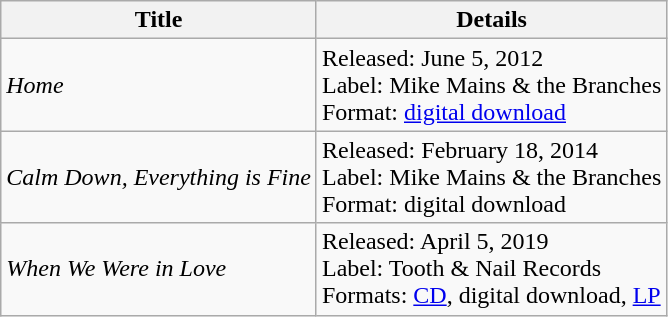<table class="wikitable">
<tr>
<th>Title</th>
<th>Details</th>
</tr>
<tr>
<td><em>Home</em></td>
<td>Released: June 5, 2012<br>Label: Mike Mains & the Branches<br>Format: <a href='#'>digital download</a></td>
</tr>
<tr>
<td><em>Calm Down, Everything is Fine</em></td>
<td>Released: February 18, 2014<br>Label: Mike Mains & the Branches<br>Format: digital download</td>
</tr>
<tr>
<td><em>When We Were in Love</em></td>
<td>Released: April 5, 2019<br>Label: Tooth & Nail Records<br>Formats: <a href='#'>CD</a>, digital download, <a href='#'>LP</a></td>
</tr>
</table>
